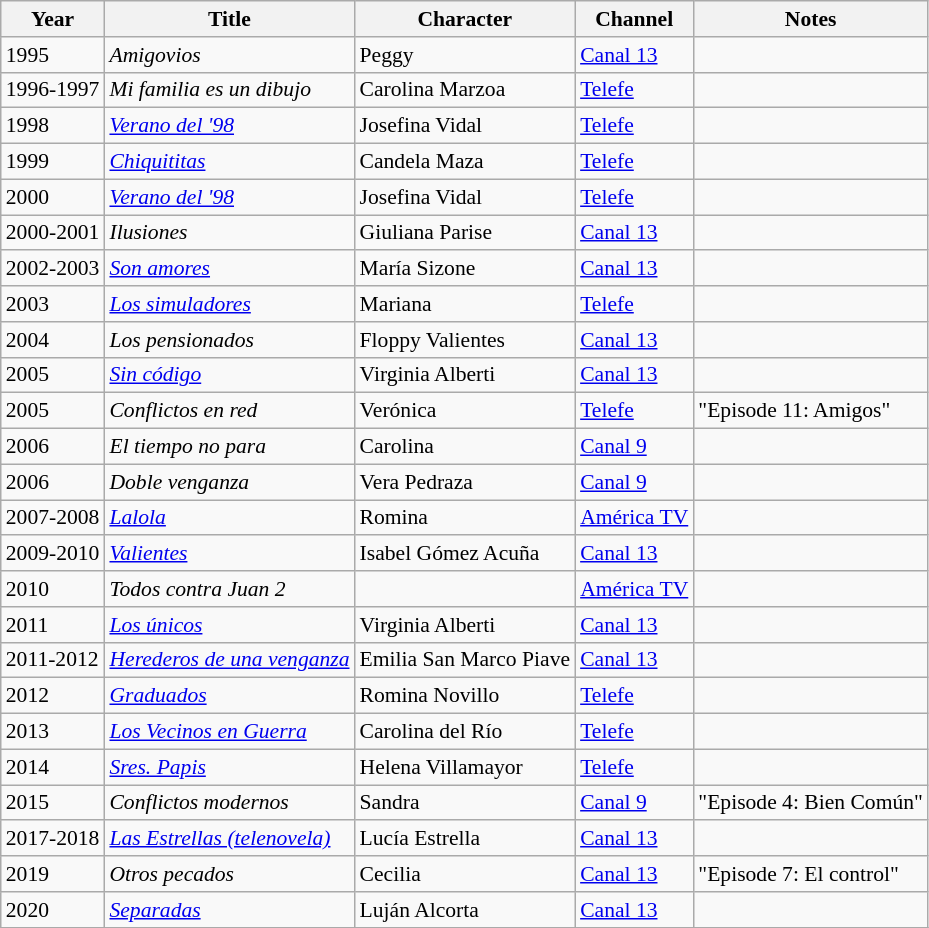<table class="wikitable" style="font-size: 90%;">
<tr>
<th>Year</th>
<th>Title</th>
<th>Character</th>
<th>Channel</th>
<th>Notes</th>
</tr>
<tr>
<td>1995</td>
<td><em>Amigovios</em></td>
<td>Peggy</td>
<td><a href='#'>Canal 13</a></td>
<td></td>
</tr>
<tr>
<td>1996-1997</td>
<td><em>Mi familia es un dibujo</em></td>
<td>Carolina Marzoa</td>
<td><a href='#'>Telefe</a></td>
<td></td>
</tr>
<tr>
<td>1998</td>
<td><em><a href='#'>Verano del '98</a></em></td>
<td>Josefina Vidal</td>
<td><a href='#'>Telefe</a></td>
<td></td>
</tr>
<tr>
<td>1999</td>
<td><em><a href='#'>Chiquititas</a></em></td>
<td>Candela Maza</td>
<td><a href='#'>Telefe</a></td>
<td></td>
</tr>
<tr>
<td>2000</td>
<td><em><a href='#'>Verano del '98</a></em></td>
<td>Josefina Vidal</td>
<td><a href='#'>Telefe</a></td>
<td></td>
</tr>
<tr>
<td>2000-2001</td>
<td><em>Ilusiones</em></td>
<td>Giuliana Parise</td>
<td><a href='#'>Canal 13</a></td>
<td></td>
</tr>
<tr>
<td>2002-2003</td>
<td><em><a href='#'>Son amores</a></em></td>
<td>María Sizone</td>
<td><a href='#'>Canal 13</a></td>
<td></td>
</tr>
<tr>
<td>2003</td>
<td><em><a href='#'>Los simuladores</a></em></td>
<td>Mariana</td>
<td><a href='#'>Telefe</a></td>
<td></td>
</tr>
<tr>
<td>2004</td>
<td><em>Los pensionados</em></td>
<td>Floppy Valientes</td>
<td><a href='#'>Canal 13</a></td>
<td></td>
</tr>
<tr>
<td>2005</td>
<td><em><a href='#'>Sin código</a></em></td>
<td>Virginia Alberti</td>
<td><a href='#'>Canal 13</a></td>
<td></td>
</tr>
<tr>
<td>2005</td>
<td><em>Conflictos en red</em></td>
<td>Verónica</td>
<td><a href='#'>Telefe</a></td>
<td>"Episode 11: Amigos"</td>
</tr>
<tr>
<td>2006</td>
<td><em>El tiempo no para</em></td>
<td>Carolina</td>
<td><a href='#'>Canal 9</a></td>
<td></td>
</tr>
<tr>
<td>2006</td>
<td><em>Doble venganza</em></td>
<td>Vera Pedraza</td>
<td><a href='#'>Canal 9</a></td>
<td></td>
</tr>
<tr>
<td>2007-2008</td>
<td><em><a href='#'>Lalola</a></em></td>
<td>Romina</td>
<td><a href='#'>América TV</a></td>
<td></td>
</tr>
<tr>
<td>2009-2010</td>
<td><em><a href='#'>Valientes</a></em></td>
<td>Isabel Gómez Acuña</td>
<td><a href='#'>Canal 13</a></td>
<td></td>
</tr>
<tr>
<td>2010</td>
<td><em>Todos contra Juan 2</em></td>
<td></td>
<td><a href='#'>América TV</a></td>
<td></td>
</tr>
<tr>
<td>2011</td>
<td><em><a href='#'>Los únicos</a></em></td>
<td>Virginia Alberti</td>
<td><a href='#'>Canal 13</a></td>
<td></td>
</tr>
<tr>
<td>2011-2012</td>
<td><em><a href='#'>Herederos de una venganza</a></em></td>
<td>Emilia San Marco Piave</td>
<td><a href='#'>Canal 13</a></td>
<td></td>
</tr>
<tr>
<td>2012</td>
<td><em><a href='#'>Graduados</a></em></td>
<td>Romina Novillo</td>
<td><a href='#'>Telefe</a></td>
<td></td>
</tr>
<tr>
<td>2013</td>
<td><em><a href='#'>Los Vecinos en Guerra</a></em></td>
<td>Carolina del Río</td>
<td><a href='#'>Telefe</a></td>
<td></td>
</tr>
<tr>
<td>2014</td>
<td><em><a href='#'>Sres. Papis</a></em></td>
<td>Helena Villamayor</td>
<td><a href='#'>Telefe</a></td>
<td></td>
</tr>
<tr>
<td>2015</td>
<td><em>Conflictos modernos</em></td>
<td>Sandra</td>
<td><a href='#'>Canal 9</a></td>
<td>"Episode 4: Bien Común"</td>
</tr>
<tr>
<td>2017-2018</td>
<td><em><a href='#'>Las Estrellas (telenovela)</a></em></td>
<td>Lucía Estrella</td>
<td><a href='#'>Canal 13</a></td>
<td></td>
</tr>
<tr>
<td>2019</td>
<td><em>Otros pecados</em></td>
<td>Cecilia</td>
<td><a href='#'>Canal 13</a></td>
<td>"Episode 7: El control"</td>
</tr>
<tr>
<td>2020</td>
<td><em><a href='#'>Separadas</a></em></td>
<td>Luján Alcorta</td>
<td><a href='#'>Canal 13</a></td>
<td></td>
</tr>
<tr>
</tr>
</table>
